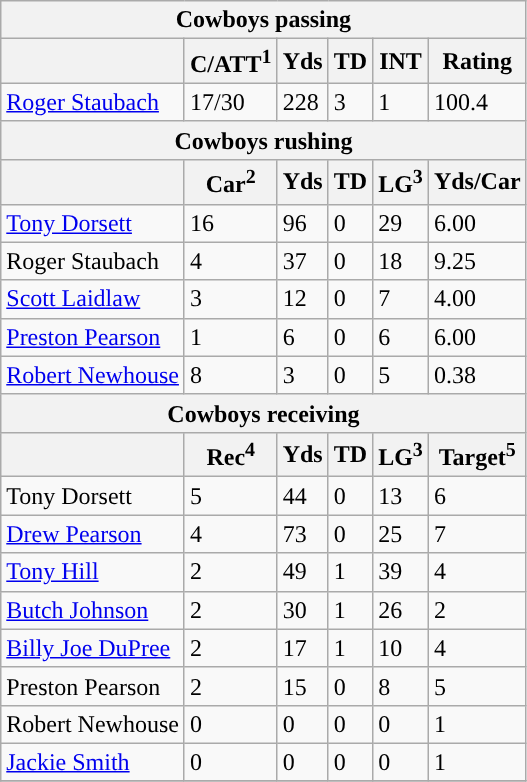<table class="wikitable">
<tr>
<th colspan="6">Cowboys passing</th>
</tr>
<tr>
<th></th>
<th>C/ATT<sup>1</sup></th>
<th>Yds</th>
<th>TD</th>
<th>INT</th>
<th>Rating</th>
</tr>
<tr>
<td><a href='#'>Roger Staubach</a></td>
<td>17/30</td>
<td>228</td>
<td>3</td>
<td>1</td>
<td>100.4</td>
</tr>
<tr>
<th colspan="6">Cowboys rushing</th>
</tr>
<tr>
<th></th>
<th>Car<sup>2</sup></th>
<th>Yds</th>
<th>TD</th>
<th>LG<sup>3</sup></th>
<th>Yds/Car</th>
</tr>
<tr>
<td><a href='#'>Tony Dorsett</a></td>
<td>16</td>
<td>96</td>
<td>0</td>
<td>29</td>
<td>6.00</td>
</tr>
<tr>
<td>Roger Staubach</td>
<td>4</td>
<td>37</td>
<td>0</td>
<td>18</td>
<td>9.25</td>
</tr>
<tr>
<td><a href='#'>Scott Laidlaw</a></td>
<td>3</td>
<td>12</td>
<td>0</td>
<td>7</td>
<td>4.00</td>
</tr>
<tr>
<td><a href='#'>Preston Pearson</a></td>
<td>1</td>
<td>6</td>
<td>0</td>
<td>6</td>
<td>6.00</td>
</tr>
<tr>
<td><a href='#'>Robert Newhouse</a></td>
<td>8</td>
<td>3</td>
<td>0</td>
<td>5</td>
<td>0.38</td>
</tr>
<tr>
<th colspan="6">Cowboys receiving</th>
</tr>
<tr>
<th></th>
<th>Rec<sup>4</sup></th>
<th>Yds</th>
<th>TD</th>
<th>LG<sup>3</sup></th>
<th>Target<sup>5</sup></th>
</tr>
<tr>
<td>Tony Dorsett</td>
<td>5</td>
<td>44</td>
<td>0</td>
<td>13</td>
<td>6</td>
</tr>
<tr>
<td><a href='#'>Drew Pearson</a></td>
<td>4</td>
<td>73</td>
<td>0</td>
<td>25</td>
<td>7</td>
</tr>
<tr>
<td><a href='#'>Tony Hill</a></td>
<td>2</td>
<td>49</td>
<td>1</td>
<td>39</td>
<td>4</td>
</tr>
<tr>
<td><a href='#'>Butch Johnson</a></td>
<td>2</td>
<td>30</td>
<td>1</td>
<td>26</td>
<td>2</td>
</tr>
<tr>
<td><a href='#'>Billy Joe DuPree</a></td>
<td>2</td>
<td>17</td>
<td>1</td>
<td>10</td>
<td>4</td>
</tr>
<tr>
<td>Preston Pearson</td>
<td>2</td>
<td>15</td>
<td>0</td>
<td>8</td>
<td>5</td>
</tr>
<tr>
<td>Robert Newhouse</td>
<td>0</td>
<td>0</td>
<td>0</td>
<td>0</td>
<td>1</td>
</tr>
<tr>
<td><a href='#'>Jackie Smith</a></td>
<td>0</td>
<td>0</td>
<td>0</td>
<td>0</td>
<td>1</td>
</tr>
<tr>
</tr>
</table>
